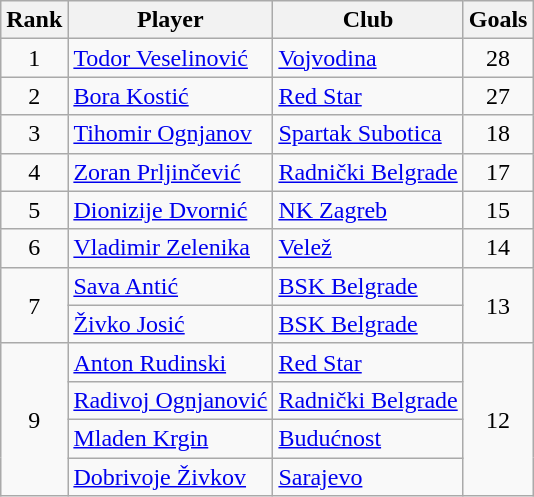<table class="wikitable" style="text-align:center">
<tr>
<th>Rank</th>
<th>Player</th>
<th>Club</th>
<th>Goals</th>
</tr>
<tr>
<td rowspan="1">1</td>
<td align="left"> <a href='#'>Todor Veselinović</a></td>
<td align="left"><a href='#'>Vojvodina</a></td>
<td>28</td>
</tr>
<tr>
<td rowspan="1">2</td>
<td align="left"> <a href='#'>Bora Kostić</a></td>
<td align="left"><a href='#'>Red Star</a></td>
<td>27</td>
</tr>
<tr>
<td rowspan="1">3</td>
<td align="left"> <a href='#'>Tihomir Ognjanov</a></td>
<td align="left"><a href='#'>Spartak Subotica</a></td>
<td>18</td>
</tr>
<tr>
<td rowspan="1">4</td>
<td align="left"> <a href='#'>Zoran Prljinčević</a></td>
<td align="left"><a href='#'>Radnički Belgrade</a></td>
<td>17</td>
</tr>
<tr>
<td rowspan="1">5</td>
<td align="left"> <a href='#'>Dionizije Dvornić</a></td>
<td align="left"><a href='#'>NK Zagreb</a></td>
<td>15</td>
</tr>
<tr>
<td rowspan="1">6</td>
<td align="left"> <a href='#'>Vladimir Zelenika</a></td>
<td align="left"><a href='#'>Velež</a></td>
<td>14</td>
</tr>
<tr>
<td rowspan="2">7</td>
<td align="left"> <a href='#'>Sava Antić</a></td>
<td align="left"><a href='#'>BSK Belgrade</a></td>
<td rowspan="2">13</td>
</tr>
<tr>
<td align="left"> <a href='#'>Živko Josić</a></td>
<td align="left"><a href='#'>BSK Belgrade</a></td>
</tr>
<tr>
<td rowspan="4">9</td>
<td align="left"> <a href='#'>Anton Rudinski</a></td>
<td align="left"><a href='#'>Red Star</a></td>
<td rowspan="4">12</td>
</tr>
<tr>
<td align="left"> <a href='#'>Radivoj Ognjanović</a></td>
<td align="left"><a href='#'>Radnički Belgrade</a></td>
</tr>
<tr>
<td align="left"> <a href='#'>Mladen Krgin</a></td>
<td align="left"><a href='#'>Budućnost</a></td>
</tr>
<tr>
<td align="left"> <a href='#'>Dobrivoje Živkov</a></td>
<td align="left"><a href='#'>Sarajevo</a></td>
</tr>
</table>
